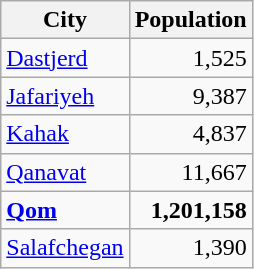<table class="wikitable sortable">
<tr>
<th>City</th>
<th>Population</th>
</tr>
<tr>
<td><a href='#'>Dastjerd</a></td>
<td style="text-align: right;">1,525</td>
</tr>
<tr>
<td><a href='#'>Jafariyeh</a></td>
<td style="text-align: right;">9,387</td>
</tr>
<tr>
<td><a href='#'>Kahak</a></td>
<td style="text-align: right;">4,837</td>
</tr>
<tr>
<td><a href='#'>Qanavat</a></td>
<td style="text-align: right;">11,667</td>
</tr>
<tr>
<td><strong><a href='#'>Qom</a></strong></td>
<td style="text-align: right;"><strong>1,201,158</strong></td>
</tr>
<tr>
<td><a href='#'>Salafchegan</a></td>
<td style="text-align: right;">1,390</td>
</tr>
</table>
